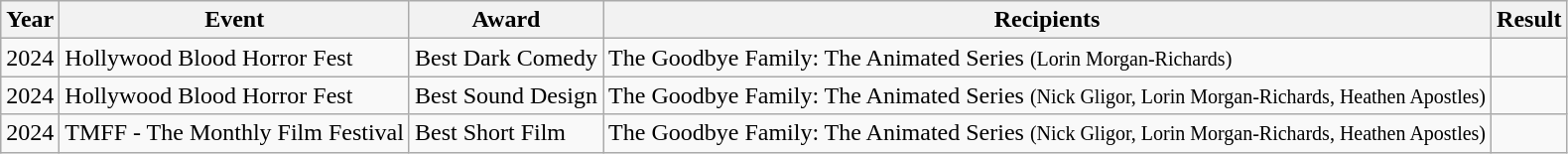<table class="wikitable sortable">
<tr>
<th>Year</th>
<th>Event</th>
<th>Award</th>
<th>Recipients</th>
<th>Result</th>
</tr>
<tr>
<td>2024</td>
<td>Hollywood Blood Horror Fest</td>
<td>Best Dark Comedy</td>
<td>The Goodbye Family: The Animated Series <small>(Lorin Morgan-Richards)</small></td>
<td></td>
</tr>
<tr>
<td>2024</td>
<td>Hollywood Blood Horror Fest</td>
<td>Best Sound Design</td>
<td>The Goodbye Family: The Animated Series <small>(Nick Gligor, Lorin Morgan-Richards, Heathen Apostles)</small></td>
<td></td>
</tr>
<tr>
<td>2024</td>
<td>TMFF - The Monthly Film Festival</td>
<td>Best Short Film</td>
<td>The Goodbye Family: The Animated Series <small>(Nick Gligor, Lorin Morgan-Richards, Heathen Apostles)</small></td>
<td></td>
</tr>
</table>
